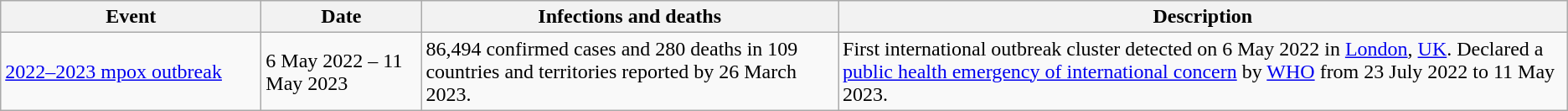<table class="wikitable sortable mw-collapsible">
<tr>
<th style="width:200px;">Event</th>
<th style="width:120px;">Date</th>
<th>Infections and deaths</th>
<th>Description</th>
</tr>
<tr>
<td><a href='#'>2022–2023 mpox outbreak</a></td>
<td>6 May 2022 – 11 May 2023</td>
<td>86,494 confirmed cases and 280 deaths in 109 countries and territories reported by 26 March 2023.</td>
<td>First international outbreak cluster detected on 6 May 2022 in <a href='#'>London</a>, <a href='#'>UK</a>. Declared a <a href='#'>public health emergency of international concern</a> by <a href='#'>WHO</a> from 23 July 2022 to 11 May 2023.</td>
</tr>
</table>
